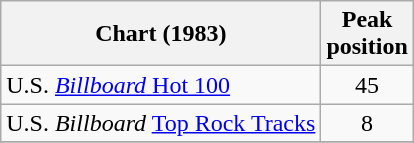<table class="wikitable">
<tr>
<th>Chart (1983)</th>
<th>Peak<br>position</th>
</tr>
<tr>
<td>U.S. <a href='#'><em>Billboard</em> Hot 100</a></td>
<td align="center">45</td>
</tr>
<tr>
<td>U.S. <em>Billboard</em> <a href='#'>Top Rock Tracks</a></td>
<td align="center">8</td>
</tr>
<tr>
</tr>
</table>
